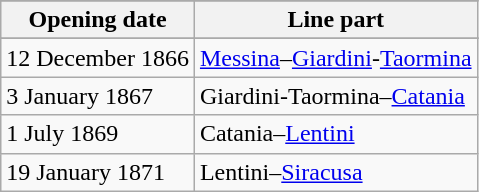<table class="wikitable" style="float:left">
<tr>
</tr>
<tr style="background:#EFEFEF;">
<th>Opening date</th>
<th>Line part</th>
</tr>
<tr>
</tr>
<tr>
<td align="left">12 December 1866</td>
<td align="left"><a href='#'>Messina</a>–<a href='#'>Giardini</a>-<a href='#'>Taormina</a></td>
</tr>
<tr>
<td align="left">3 January 1867</td>
<td align="left">Giardini-Taormina–<a href='#'>Catania</a></td>
</tr>
<tr>
<td align="left">1 July 1869</td>
<td align="left">Catania–<a href='#'>Lentini</a></td>
</tr>
<tr>
<td align="left">19 January 1871</td>
<td align="left">Lentini–<a href='#'>Siracusa</a></td>
</tr>
</table>
